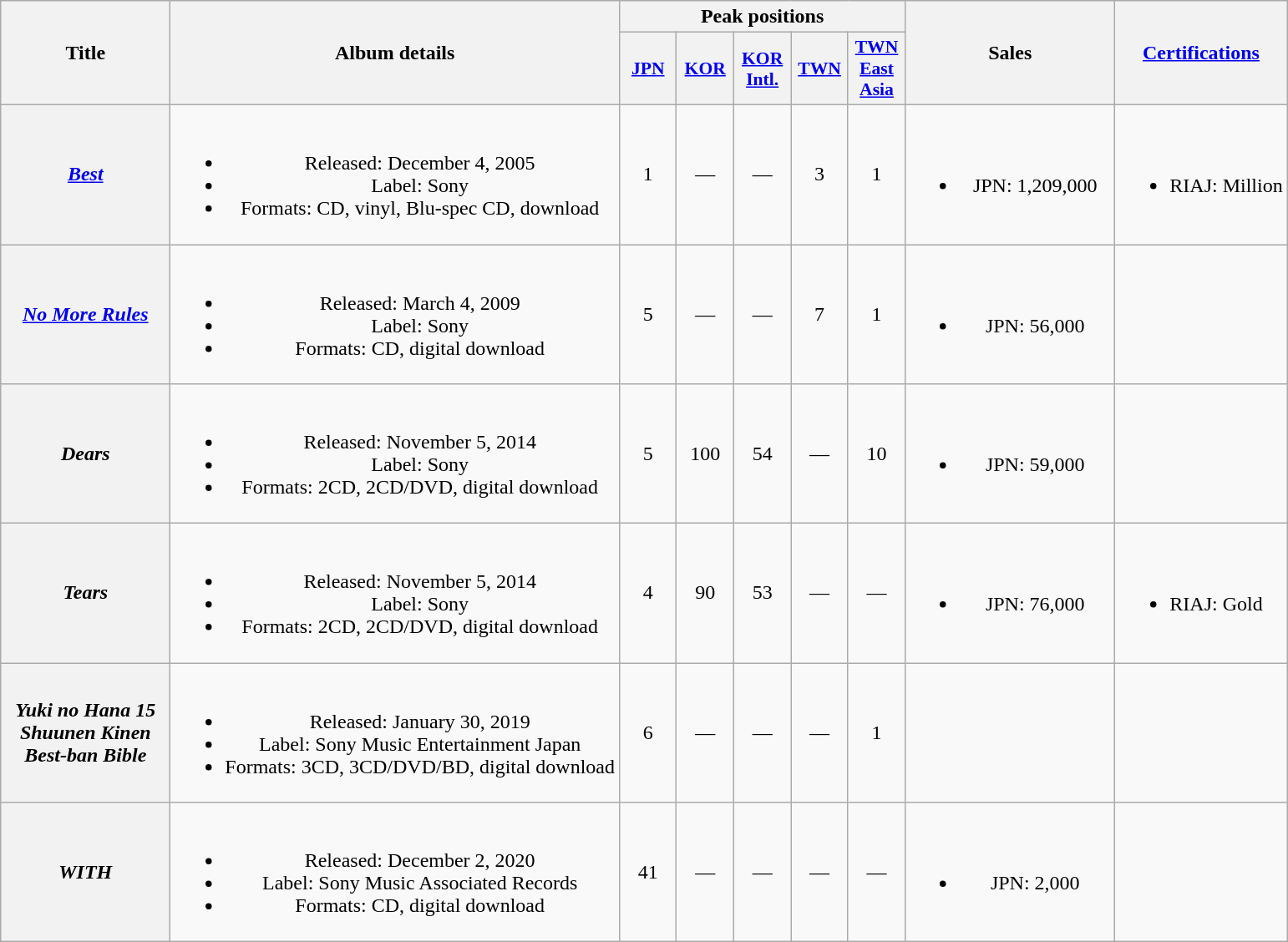<table class="wikitable plainrowheaders" style="text-align:center;">
<tr>
<th style="width:8em;" rowspan="2">Title</th>
<th rowspan="2">Album details</th>
<th colspan="5">Peak positions</th>
<th style="width:10em;" rowspan="2">Sales</th>
<th rowspan="2"><a href='#'>Certifications</a></th>
</tr>
<tr>
<th scope="col" style="width:2.7em;font-size:90%;"><a href='#'>JPN</a><br></th>
<th scope="col" style="width:2.7em;font-size:90%;"><a href='#'>KOR</a><br></th>
<th scope="col" style="width:2.7em;font-size:90%;"><a href='#'>KOR Intl.</a><br></th>
<th scope="col" style="width:2.7em;font-size:90%;"><a href='#'>TWN</a><br></th>
<th scope="col" style="width:2.7em;font-size:90%;"><a href='#'>TWN East Asia</a><br></th>
</tr>
<tr>
<th scope="row"><em><a href='#'>Best</a></em></th>
<td><br><ul><li>Released: December 4, 2005</li><li>Label: Sony</li><li>Formats: CD, vinyl, Blu-spec CD, download</li></ul></td>
<td>1</td>
<td>—</td>
<td>—</td>
<td>3</td>
<td>1</td>
<td><br><ul><li>JPN: 1,209,000</li></ul></td>
<td align="left"><br><ul><li>RIAJ: Million</li></ul></td>
</tr>
<tr>
<th scope="row"><em><a href='#'>No More Rules</a></em></th>
<td><br><ul><li>Released: March 4, 2009</li><li>Label: Sony</li><li>Formats: CD, digital download</li></ul></td>
<td>5</td>
<td>—</td>
<td>—</td>
<td>7</td>
<td>1</td>
<td><br><ul><li>JPN: 56,000</li></ul></td>
<td align="left"></td>
</tr>
<tr>
<th scope="row"><em>Dears</em></th>
<td><br><ul><li>Released: November 5, 2014</li><li>Label: Sony</li><li>Formats: 2CD, 2CD/DVD, digital download</li></ul></td>
<td>5</td>
<td>100</td>
<td>54</td>
<td>—</td>
<td>10</td>
<td><br><ul><li>JPN: 59,000</li></ul></td>
<td align="left"></td>
</tr>
<tr>
<th scope="row"><em>Tears</em></th>
<td><br><ul><li>Released: November 5, 2014</li><li>Label: Sony</li><li>Formats: 2CD, 2CD/DVD, digital download</li></ul></td>
<td>4</td>
<td>90</td>
<td>53</td>
<td>—</td>
<td>—</td>
<td><br><ul><li>JPN: 76,000</li></ul></td>
<td align="left"><br><ul><li>RIAJ: Gold</li></ul></td>
</tr>
<tr>
<th scope="row"><em>Yuki no Hana 15 Shuunen Kinen Best-ban Bible</em></th>
<td><br><ul><li>Released: January 30, 2019</li><li>Label: Sony Music Entertainment Japan</li><li>Formats: 3CD, 3CD/DVD/BD, digital download</li></ul></td>
<td>6</td>
<td>—</td>
<td>—</td>
<td>—</td>
<td>1</td>
<td></td>
<td></td>
</tr>
<tr>
<th scope="row"><em>WITH</em></th>
<td><br><ul><li>Released: December 2, 2020</li><li>Label: Sony Music Associated Records</li><li>Formats: CD, digital download</li></ul></td>
<td>41</td>
<td>—</td>
<td>—</td>
<td>—</td>
<td>—</td>
<td><br><ul><li>JPN: 2,000</li></ul></td>
<td></td>
</tr>
</table>
